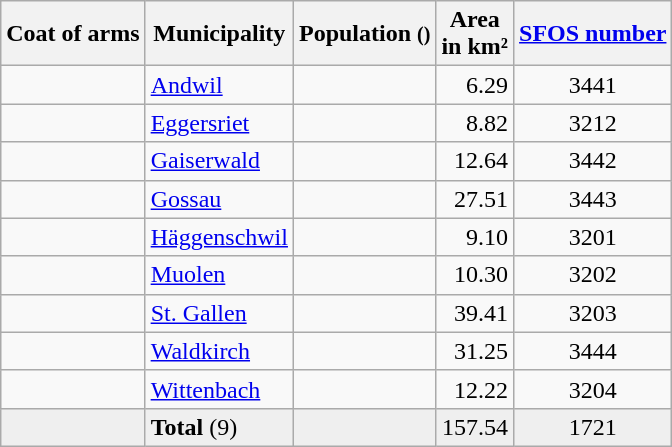<table class="wikitable">
<tr>
<th>Coat of arms</th>
<th>Municipality</th>
<th>Population <small>()</small></th>
<th>Area<br>in km²</th>
<th><a href='#'>SFOS number</a></th>
</tr>
<tr>
<td align="center"></td>
<td><a href='#'>Andwil</a></td>
<td align="center"></td>
<td align="right">6.29</td>
<td align="center">3441</td>
</tr>
<tr>
<td align="center"></td>
<td><a href='#'>Eggersriet</a></td>
<td align="center"></td>
<td align="right">8.82</td>
<td align="center">3212</td>
</tr>
<tr>
<td align="center"></td>
<td><a href='#'>Gaiserwald</a></td>
<td align="center"></td>
<td align="right">12.64</td>
<td align="center">3442</td>
</tr>
<tr>
<td align="center"></td>
<td><a href='#'>Gossau</a></td>
<td align="center"></td>
<td align="right">27.51</td>
<td align="center">3443</td>
</tr>
<tr>
<td align="center"></td>
<td><a href='#'>Häggenschwil</a></td>
<td align="center"></td>
<td align="right">9.10</td>
<td align="center">3201</td>
</tr>
<tr>
<td align="center"></td>
<td><a href='#'>Muolen</a></td>
<td align="center"></td>
<td align="right">10.30</td>
<td align="center">3202</td>
</tr>
<tr>
<td align="center"></td>
<td><a href='#'>St. Gallen</a></td>
<td align="center"></td>
<td align="right">39.41</td>
<td align="center">3203</td>
</tr>
<tr>
<td align="center"></td>
<td><a href='#'>Waldkirch</a></td>
<td align="center"></td>
<td align="right">31.25</td>
<td align="center">3444</td>
</tr>
<tr>
<td align="center"></td>
<td><a href='#'>Wittenbach</a></td>
<td align="center"></td>
<td align="right">12.22</td>
<td align="center">3204</td>
</tr>
<tr style="background-color:#EFEFEF;">
<td align="center"></td>
<td><strong>Total</strong> (9)</td>
<td align="center"></td>
<td align="right">157.54</td>
<td align="center">1721</td>
</tr>
</table>
